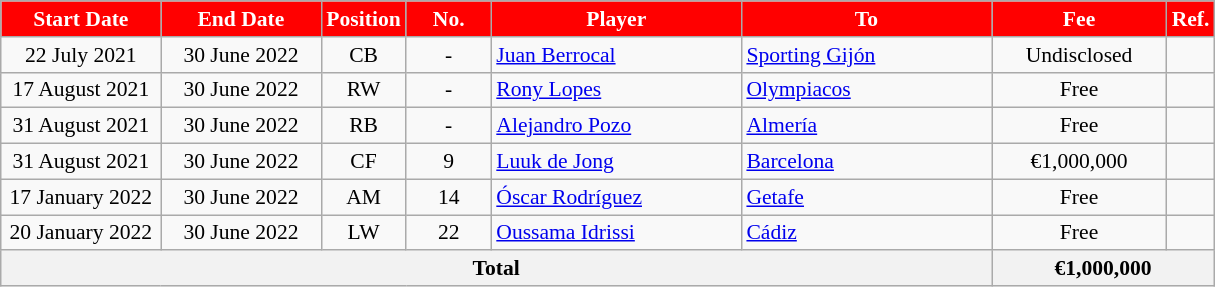<table class="wikitable" style="text-align:center; font-size:90%; ">
<tr>
<th style="background:#FF0000; color:white; width:100px;">Start Date</th>
<th style="background:#FF0000; color:white; width:100px;">End Date</th>
<th style="background:#FF0000; color:white; width:50px;">Position</th>
<th style="background:#FF0000; color:white; width:50px;">No.</th>
<th style="background:#FF0000; color:white; width:160px;">Player</th>
<th style="background:#FF0000; color:white; width:160px;">To</th>
<th style="background:#FF0000; color:white; width:110px;">Fee</th>
<th style="background:#FF0000; color:white; width:25px;">Ref.</th>
</tr>
<tr>
<td>22 July 2021</td>
<td>30 June 2022</td>
<td style="text-align:center;">CB</td>
<td style="text-align:center;">-</td>
<td style="text-align:left;"> <a href='#'>Juan Berrocal</a></td>
<td style="text-align:left;"> <a href='#'>Sporting Gijón</a></td>
<td>Undisclosed</td>
<td></td>
</tr>
<tr>
<td>17 August 2021</td>
<td>30 June 2022</td>
<td style="text-align:center;">RW</td>
<td style="text-align:center;">-</td>
<td style="text-align:left;"> <a href='#'>Rony Lopes</a></td>
<td style="text-align:left;"> <a href='#'>Olympiacos</a></td>
<td>Free</td>
<td></td>
</tr>
<tr>
<td>31 August 2021</td>
<td>30 June 2022</td>
<td style="text-align:center;">RB</td>
<td style="text-align:center;">-</td>
<td style="text-align:left;"> <a href='#'>Alejandro Pozo</a></td>
<td style="text-align:left;"> <a href='#'>Almería</a></td>
<td>Free</td>
<td></td>
</tr>
<tr>
<td>31 August 2021</td>
<td>30 June 2022</td>
<td style="text-align:center;">CF</td>
<td style="text-align:center;">9</td>
<td style="text-align:left;"> <a href='#'>Luuk de Jong</a></td>
<td style="text-align:left;"> <a href='#'>Barcelona</a></td>
<td>€1,000,000</td>
<td></td>
</tr>
<tr>
<td>17 January 2022</td>
<td>30 June 2022</td>
<td style="text-align:center;">AM</td>
<td style="text-align:center;">14</td>
<td style="text-align:left;"> <a href='#'>Óscar Rodríguez</a></td>
<td style="text-align:left;"> <a href='#'>Getafe</a></td>
<td>Free</td>
<td></td>
</tr>
<tr>
<td>20 January 2022</td>
<td>30 June 2022</td>
<td style="text-align:center;">LW</td>
<td style="text-align:center;">22</td>
<td style="text-align:left;"> <a href='#'>Oussama Idrissi</a></td>
<td style="text-align:left;"> <a href='#'>Cádiz</a></td>
<td>Free</td>
<td></td>
</tr>
<tr>
<th colspan="6">Total</th>
<th colspan="2">€1,000,000</th>
</tr>
</table>
